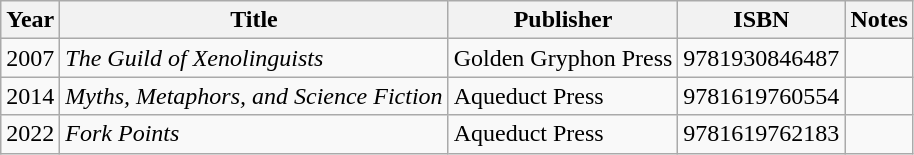<table class="wikitable">
<tr>
<th>Year</th>
<th>Title</th>
<th>Publisher</th>
<th>ISBN</th>
<th>Notes</th>
</tr>
<tr>
<td>2007</td>
<td><em>The Guild of Xenolinguists</em></td>
<td>Golden Gryphon Press</td>
<td>9781930846487</td>
<td></td>
</tr>
<tr>
<td>2014</td>
<td><em>Myths, Metaphors, and Science Fiction</em></td>
<td>Aqueduct Press</td>
<td>9781619760554</td>
<td></td>
</tr>
<tr>
<td>2022</td>
<td><em>Fork Points</em></td>
<td>Aqueduct Press</td>
<td>9781619762183</td>
<td></td>
</tr>
</table>
